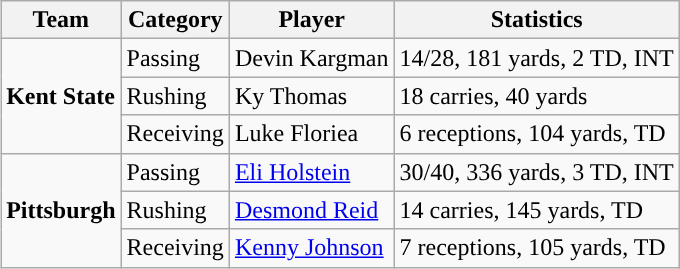<table class="wikitable" style="float: right;">
<tr>
<th>Team</th>
<th>Category</th>
<th>Player</th>
<th>Statistics</th>
</tr>
<tr>
<td rowspan=3><strong>Kent State</strong></td>
<td>Passing</td>
<td>Devin Kargman</td>
<td>14/28, 181 yards, 2 TD, INT</td>
</tr>
<tr>
<td>Rushing</td>
<td>Ky Thomas</td>
<td>18 carries, 40 yards</td>
</tr>
<tr>
<td>Receiving</td>
<td>Luke Floriea</td>
<td>6 receptions, 104 yards, TD</td>
</tr>
<tr>
<td rowspan=3><strong>Pittsburgh</strong></td>
<td>Passing</td>
<td><a href='#'>Eli Holstein</a></td>
<td>30/40, 336 yards, 3 TD, INT</td>
</tr>
<tr>
<td>Rushing</td>
<td><a href='#'>Desmond Reid</a></td>
<td>14 carries, 145 yards, TD</td>
</tr>
<tr>
<td>Receiving</td>
<td><a href='#'>Kenny Johnson</a></td>
<td>7 receptions, 105 yards, TD</td>
</tr>
</table>
